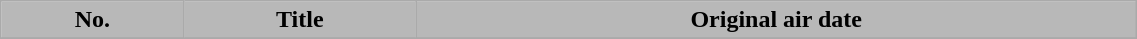<table class="wikitable plainrowheaders" style="width:60%;">
<tr>
<th style="background-color: #B8B8B8; color: #000000;">No.</th>
<th style="background-color: #B8B8B8; color: #000000;">Title</th>
<th style="background-color: #B8B8B8; color: #000000;">Original air date</th>
</tr>
<tr>
</tr>
</table>
